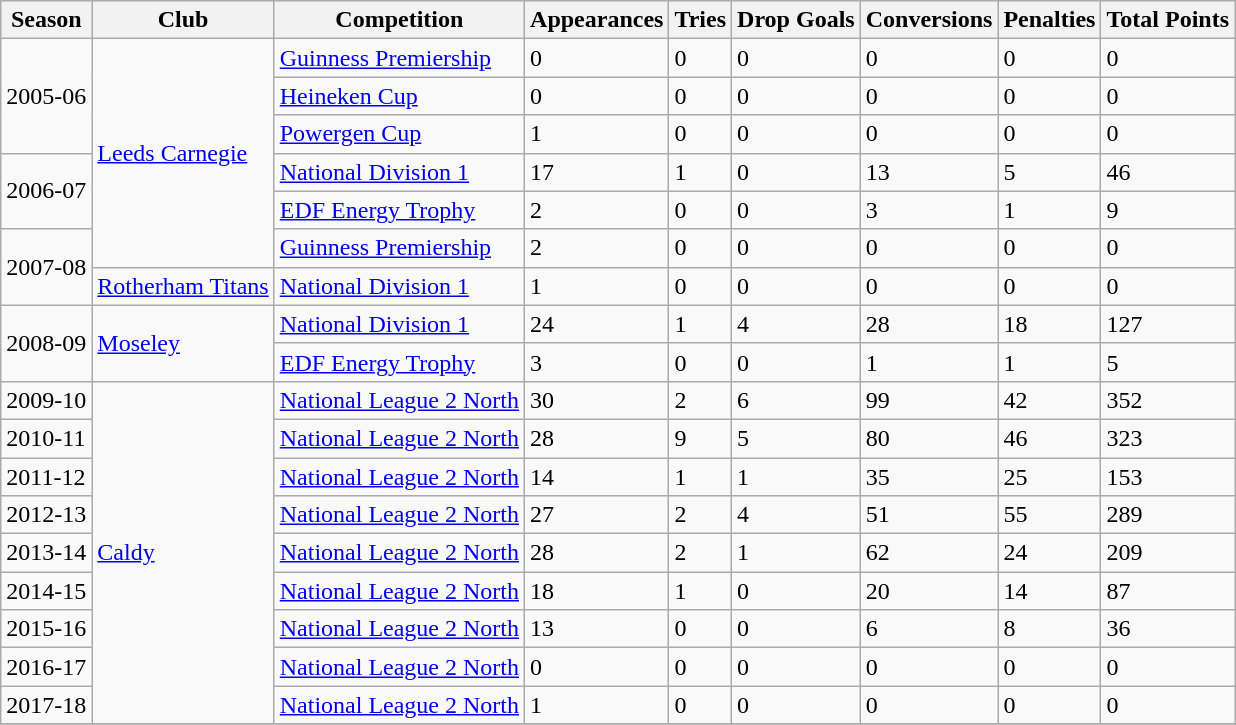<table class="wikitable sortable">
<tr>
<th>Season</th>
<th>Club</th>
<th>Competition</th>
<th>Appearances</th>
<th>Tries</th>
<th>Drop Goals</th>
<th>Conversions</th>
<th>Penalties</th>
<th>Total Points</th>
</tr>
<tr>
<td rowspan=3 align=left>2005-06</td>
<td rowspan=6 align=left><a href='#'>Leeds Carnegie</a></td>
<td><a href='#'>Guinness Premiership</a></td>
<td>0</td>
<td>0</td>
<td>0</td>
<td>0</td>
<td>0</td>
<td>0</td>
</tr>
<tr>
<td><a href='#'>Heineken Cup</a></td>
<td>0</td>
<td>0</td>
<td>0</td>
<td>0</td>
<td>0</td>
<td>0</td>
</tr>
<tr>
<td><a href='#'>Powergen Cup</a></td>
<td>1</td>
<td>0</td>
<td>0</td>
<td>0</td>
<td>0</td>
<td>0</td>
</tr>
<tr>
<td rowspan=2 align=left>2006-07</td>
<td><a href='#'>National Division 1</a></td>
<td>17</td>
<td>1</td>
<td>0</td>
<td>13</td>
<td>5</td>
<td>46</td>
</tr>
<tr>
<td><a href='#'>EDF Energy Trophy</a></td>
<td>2</td>
<td>0</td>
<td>0</td>
<td>3</td>
<td>1</td>
<td>9</td>
</tr>
<tr>
<td rowspan=2 align=left>2007-08</td>
<td><a href='#'>Guinness Premiership</a></td>
<td>2</td>
<td>0</td>
<td>0</td>
<td>0</td>
<td>0</td>
<td>0</td>
</tr>
<tr>
<td><a href='#'>Rotherham Titans</a></td>
<td><a href='#'>National Division 1</a></td>
<td>1</td>
<td>0</td>
<td>0</td>
<td>0</td>
<td>0</td>
<td>0</td>
</tr>
<tr>
<td rowspan=2 align=left>2008-09</td>
<td rowspan=2 align=left><a href='#'>Moseley</a></td>
<td><a href='#'>National Division 1</a></td>
<td>24</td>
<td>1</td>
<td>4</td>
<td>28</td>
<td>18</td>
<td>127</td>
</tr>
<tr>
<td><a href='#'>EDF Energy Trophy</a></td>
<td>3</td>
<td>0</td>
<td>0</td>
<td>1</td>
<td>1</td>
<td>5</td>
</tr>
<tr>
<td>2009-10</td>
<td rowspan=9 align=left><a href='#'>Caldy</a></td>
<td><a href='#'>National League 2 North</a></td>
<td>30</td>
<td>2</td>
<td>6</td>
<td>99</td>
<td>42</td>
<td>352</td>
</tr>
<tr>
<td>2010-11</td>
<td><a href='#'>National League 2 North</a></td>
<td>28</td>
<td>9</td>
<td>5</td>
<td>80</td>
<td>46</td>
<td>323</td>
</tr>
<tr>
<td>2011-12</td>
<td><a href='#'>National League 2 North</a></td>
<td>14</td>
<td>1</td>
<td>1</td>
<td>35</td>
<td>25</td>
<td>153</td>
</tr>
<tr>
<td>2012-13</td>
<td><a href='#'>National League 2 North</a></td>
<td>27</td>
<td>2</td>
<td>4</td>
<td>51</td>
<td>55</td>
<td>289</td>
</tr>
<tr>
<td>2013-14</td>
<td><a href='#'>National League 2 North</a></td>
<td>28</td>
<td>2</td>
<td>1</td>
<td>62</td>
<td>24</td>
<td>209</td>
</tr>
<tr>
<td>2014-15</td>
<td><a href='#'>National League 2 North</a></td>
<td>18</td>
<td>1</td>
<td>0</td>
<td>20</td>
<td>14</td>
<td>87</td>
</tr>
<tr>
<td>2015-16</td>
<td><a href='#'>National League 2 North</a></td>
<td>13</td>
<td>0</td>
<td>0</td>
<td>6</td>
<td>8</td>
<td>36</td>
</tr>
<tr>
<td>2016-17</td>
<td><a href='#'>National League 2 North</a></td>
<td>0</td>
<td>0</td>
<td>0</td>
<td>0</td>
<td>0</td>
<td>0</td>
</tr>
<tr>
<td>2017-18</td>
<td><a href='#'>National League 2 North</a></td>
<td>1</td>
<td>0</td>
<td>0</td>
<td>0</td>
<td>0</td>
<td>0</td>
</tr>
<tr>
</tr>
</table>
